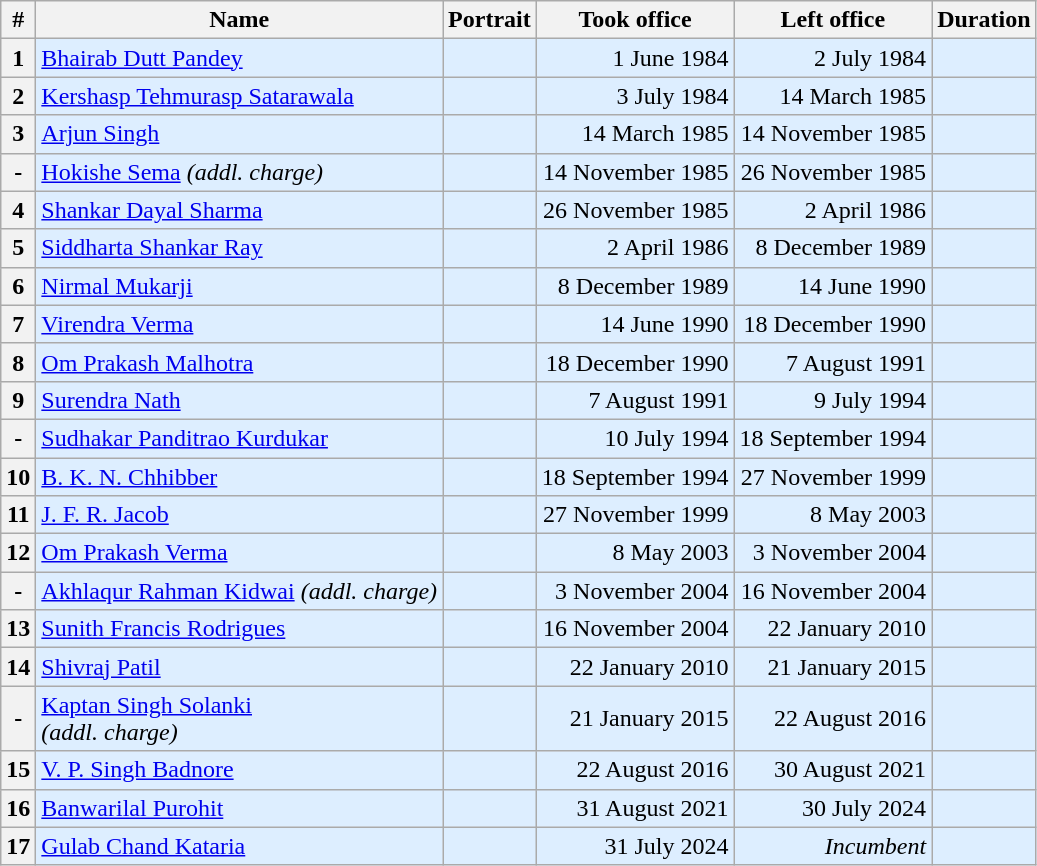<table class="wikitable sortable">
<tr>
<th bgcolor="#cccccc"><strong>#</strong></th>
<th bgcolor="#cccccc"><strong>Name</strong></th>
<th bgcolor="#cccccc">Portrait</th>
<th bgcolor="#cccccc"><strong>Took office</strong></th>
<th bgcolor="#cccccc"><strong>Left office</strong></th>
<th bgcolor="#cccccc"><strong>Duration</strong></th>
</tr>
<tr>
<th bgcolor="#DDEEFF">1</th>
<td bgcolor=#DDEEFF><a href='#'>Bhairab Dutt Pandey</a></td>
<td bgcolor="#DDEEFF"></td>
<td align="right" bgcolor="#DDEEFF">1 June 1984</td>
<td align="right" bgcolor=#DDEEFF>2 July 1984</td>
<td bgcolor=#DDEEFF></td>
</tr>
<tr>
<th bgcolor="#DDEEFF">2</th>
<td bgcolor=#DDEEFF><a href='#'>Kershasp Tehmurasp Satarawala</a></td>
<td bgcolor="#DDEEFF"></td>
<td align="right" bgcolor="#DDEEFF">3 July 1984</td>
<td align="right" bgcolor=#DDEEFF>14 March 1985</td>
<td bgcolor=#DDEEFF></td>
</tr>
<tr>
<th bgcolor="#DDEEFF">3</th>
<td bgcolor=#DDEEFF><a href='#'>Arjun Singh</a></td>
<td bgcolor="#DDEEFF"></td>
<td align="right" bgcolor="#DDEEFF">14 March 1985</td>
<td align="right" bgcolor=#DDEEFF>14 November 1985</td>
<td bgcolor=#DDEEFF></td>
</tr>
<tr>
<th bgcolor="#DDEEFF">-</th>
<td bgcolor=#DDEEFF><a href='#'>Hokishe Sema</a> <em>(addl. charge)</em></td>
<td bgcolor="#DDEEFF"></td>
<td align="right" bgcolor="#DDEEFF">14 November 1985</td>
<td align="right" bgcolor=#DDEEFF>26 November 1985</td>
<td bgcolor=#DDEEFF></td>
</tr>
<tr>
<th bgcolor="#DDEEFF">4</th>
<td bgcolor=#DDEEFF><a href='#'>Shankar Dayal Sharma</a></td>
<td bgcolor="#DDEEFF"></td>
<td align="right" bgcolor="#DDEEFF">26 November 1985</td>
<td align="right" bgcolor=#DDEEFF>2 April 1986</td>
<td bgcolor=#DDEEFF></td>
</tr>
<tr>
<th bgcolor="#DDEEFF">5</th>
<td bgcolor=#DDEEFF><a href='#'>Siddharta Shankar Ray</a></td>
<td bgcolor="#DDEEFF"></td>
<td align="right" bgcolor="#DDEEFF">2 April 1986</td>
<td align="right" bgcolor=#DDEEFF>8 December 1989</td>
<td bgcolor=#DDEEFF></td>
</tr>
<tr>
<th bgcolor="#DDEEFF">6</th>
<td bgcolor=#DDEEFF><a href='#'>Nirmal Mukarji</a></td>
<td bgcolor="#DDEEFF"></td>
<td align="right" bgcolor="#DDEEFF">8 December 1989</td>
<td align="right" bgcolor=#DDEEFF>14 June 1990</td>
<td bgcolor=#DDEEFF></td>
</tr>
<tr>
<th bgcolor="#DDEEFF">7</th>
<td bgcolor=#DDEEFF><a href='#'>Virendra Verma</a></td>
<td bgcolor="#DDEEFF"></td>
<td align="right" bgcolor="#DDEEFF">14 June 1990</td>
<td align="right" bgcolor=#DDEEFF>18 December 1990</td>
<td bgcolor=#DDEEFF></td>
</tr>
<tr>
<th bgcolor="#DDEEFF">8</th>
<td bgcolor=#DDEEFF><a href='#'>Om Prakash Malhotra</a></td>
<td bgcolor="#DDEEFF"></td>
<td align="right" bgcolor="#DDEEFF">18 December 1990</td>
<td align="right" bgcolor=#DDEEFF>7 August 1991</td>
<td bgcolor=#DDEEFF></td>
</tr>
<tr>
<th bgcolor="#DDEEFF">9</th>
<td bgcolor=#DDEEFF><a href='#'>Surendra Nath</a></td>
<td bgcolor="#DDEEFF"></td>
<td align="right" bgcolor="#DDEEFF">7 August 1991</td>
<td align="right" bgcolor=#DDEEFF>9 July 1994</td>
<td bgcolor=#DDEEFF></td>
</tr>
<tr>
<th bgcolor="#DDEEFF">-</th>
<td bgcolor=#DDEEFF><a href='#'>Sudhakar Panditrao Kurdukar</a></td>
<td bgcolor="#DDEEFF"></td>
<td align="right" bgcolor="#DDEEFF">10 July 1994</td>
<td align="right" bgcolor=#DDEEFF>18 September 1994</td>
<td bgcolor=#DDEEFF></td>
</tr>
<tr>
<th bgcolor="#DDEEFF">10</th>
<td bgcolor=#DDEEFF><a href='#'>B. K. N. Chhibber</a></td>
<td bgcolor="#DDEEFF"></td>
<td align="right" bgcolor="#DDEEFF">18 September 1994</td>
<td align="right" bgcolor=#DDEEFF>27 November 1999</td>
<td bgcolor=#DDEEFF></td>
</tr>
<tr>
<th bgcolor="#DDEEFF">11</th>
<td bgcolor=#DDEEFF><a href='#'>J. F. R. Jacob</a></td>
<td bgcolor="#DDEEFF"></td>
<td align="right" bgcolor="#DDEEFF">27 November 1999</td>
<td align="right" bgcolor=#DDEEFF>8 May 2003</td>
<td bgcolor=#DDEEFF></td>
</tr>
<tr>
<th bgcolor="#DDEEFF">12</th>
<td bgcolor=#DDEEFF><a href='#'>Om Prakash Verma</a></td>
<td bgcolor="#DDEEFF"></td>
<td align="right" bgcolor="#DDEEFF">8 May 2003</td>
<td align="right" bgcolor=#DDEEFF>3 November 2004</td>
<td bgcolor=#DDEEFF></td>
</tr>
<tr>
<th bgcolor="#DDEEFF">-</th>
<td bgcolor=#DDEEFF><a href='#'>Akhlaqur Rahman Kidwai</a> <em>(addl. charge)</em></td>
<td bgcolor="#DDEEFF"></td>
<td align="right" bgcolor="#DDEEFF">3 November 2004</td>
<td align="right" bgcolor=#DDEEFF>16 November 2004</td>
<td bgcolor=#DDEEFF></td>
</tr>
<tr>
<th bgcolor="#DDEEFF">13</th>
<td bgcolor=#DDEEFF><a href='#'>Sunith Francis Rodrigues</a></td>
<td bgcolor="#DDEEFF"></td>
<td align="right" bgcolor="#DDEEFF">16 November 2004</td>
<td align="right" bgcolor=#DDEEFF>22 January 2010</td>
<td bgcolor=#DDEEFF></td>
</tr>
<tr>
<th bgcolor="#DDEEFF">14</th>
<td bgcolor=#DDEEFF><a href='#'>Shivraj Patil</a></td>
<td bgcolor="#DDEEFF"></td>
<td align="right" bgcolor="#DDEEFF">22 January 2010</td>
<td align="right" bgcolor=#DDEEFF>21 January 2015</td>
<td bgcolor=#DDEEFF></td>
</tr>
<tr>
<th bgcolor="#DDEEFF">-</th>
<td bgcolor=#DDEEFF><a href='#'>Kaptan Singh Solanki</a> <br><em>(addl. charge)</em></td>
<td bgcolor="#DDEEFF"></td>
<td align="right" bgcolor="#DDEEFF">21 January 2015</td>
<td align="right" bgcolor=#DDEEFF>22 August 2016</td>
<td bgcolor=#DDEEFF></td>
</tr>
<tr>
<th bgcolor="#DDEEFF">15</th>
<td bgcolor=#DDEEFF><a href='#'>V. P. Singh Badnore</a></td>
<td bgcolor="#DDEEFF"></td>
<td align="right" bgcolor="#DDEEFF">22 August 2016</td>
<td align="right" bgcolor=#DDEEFF>30 August 2021</td>
<td bgcolor=#DDEEFF></td>
</tr>
<tr>
<th bgcolor="#DDEEFF">16</th>
<td bgcolor=#DDEEFF><a href='#'>Banwarilal Purohit</a></td>
<td bgcolor="#DDEEFF"></td>
<td align="right" bgcolor="#DDEEFF">31 August 2021</td>
<td align="right" bgcolor=#DDEEFF>30 July 2024</td>
<td bgcolor=#DDEEFF></td>
</tr>
<tr>
<th bgcolor="#DDEEFF">17</th>
<td bgcolor=#DDEEFF><a href='#'>Gulab Chand Kataria</a></td>
<td bgcolor="#DDEEFF"></td>
<td align="right" bgcolor="#DDEEFF">31 July 2024</td>
<td align="right" bgcolor=#DDEEFF><em>Incumbent</em></td>
<td bgcolor=#DDEEFF></td>
</tr>
</table>
